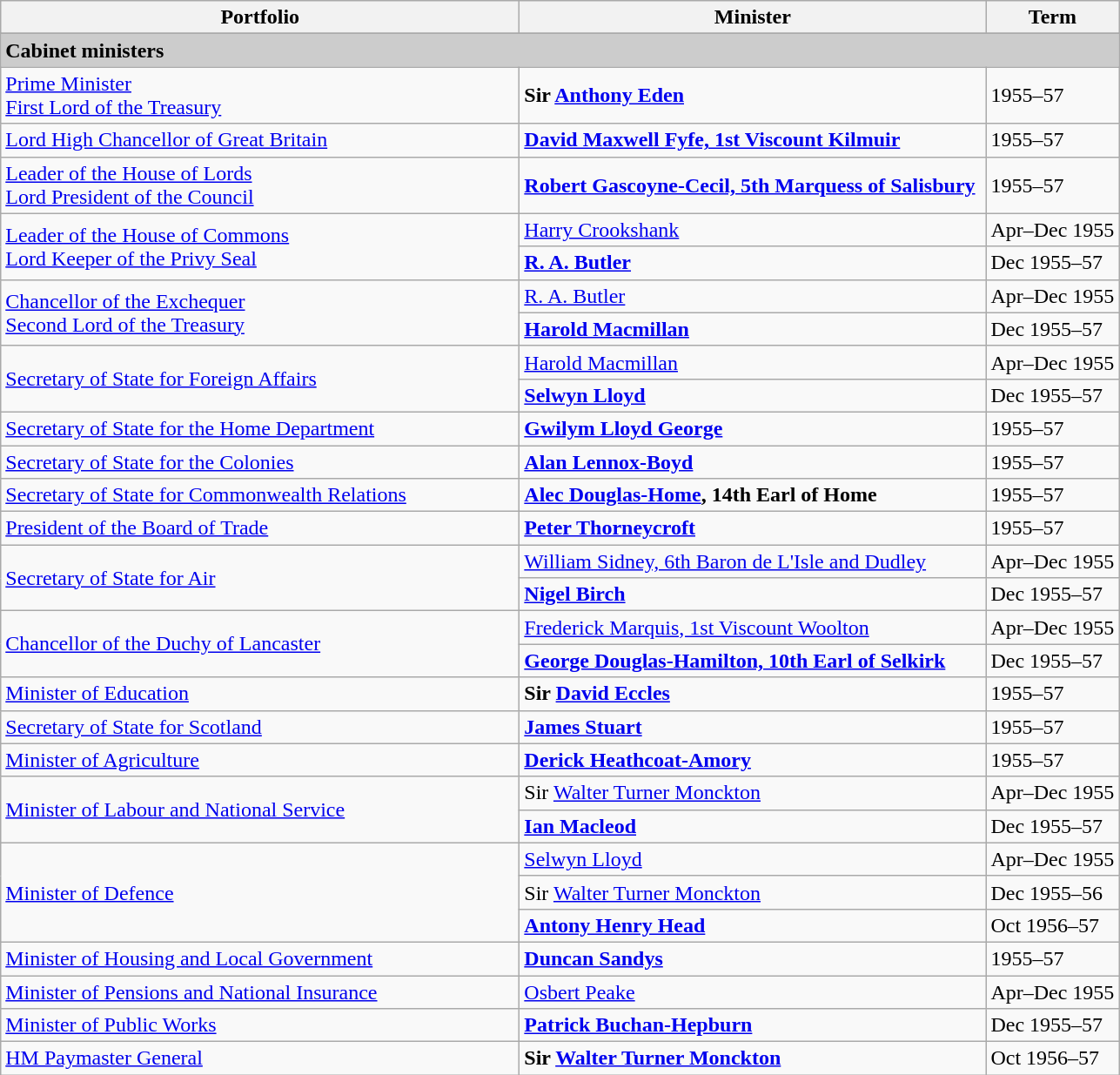<table class="wikitable">
<tr>
<th width=390>Portfolio</th>
<th width=350>Minister</th>
<th>Term</th>
</tr>
<tr>
</tr>
<tr>
<td style="background:#cccccc;" colspan="4"><strong>Cabinet ministers</strong></td>
</tr>
<tr>
<td><a href='#'>Prime Minister</a><br><a href='#'>First Lord of the Treasury</a></td>
<td><strong>Sir <a href='#'>Anthony Eden</a></strong></td>
<td>1955–57</td>
</tr>
<tr>
<td><a href='#'>Lord High Chancellor of Great Britain</a></td>
<td><strong><a href='#'>David Maxwell Fyfe, 1st Viscount Kilmuir</a></strong></td>
<td>1955–57</td>
</tr>
<tr>
<td><a href='#'>Leader of the House of Lords</a><br><a href='#'>Lord President of the Council</a></td>
<td><strong><a href='#'>Robert Gascoyne-Cecil, 5th Marquess of Salisbury</a></strong></td>
<td>1955–57</td>
</tr>
<tr>
<td rowspan="2"><a href='#'>Leader of the House of Commons</a><br><a href='#'>Lord Keeper of the Privy Seal</a></td>
<td><a href='#'>Harry Crookshank</a></td>
<td>Apr–Dec 1955</td>
</tr>
<tr>
<td><strong><a href='#'>R. A. Butler</a></strong></td>
<td>Dec 1955–57</td>
</tr>
<tr>
<td rowspan="2"><a href='#'>Chancellor of the Exchequer<br>Second Lord of the Treasury</a></td>
<td><a href='#'>R. A. Butler</a></td>
<td>Apr–Dec 1955</td>
</tr>
<tr>
<td><strong><a href='#'>Harold Macmillan</a></strong></td>
<td>Dec 1955–57</td>
</tr>
<tr>
<td rowspan="2"><a href='#'>Secretary of State for Foreign Affairs</a></td>
<td><a href='#'>Harold Macmillan</a></td>
<td>Apr–Dec 1955</td>
</tr>
<tr>
<td><strong><a href='#'>Selwyn Lloyd</a></strong></td>
<td>Dec 1955–57</td>
</tr>
<tr>
<td><a href='#'>Secretary of State for the Home Department</a></td>
<td><strong><a href='#'>Gwilym Lloyd George</a></strong></td>
<td>1955–57</td>
</tr>
<tr>
<td><a href='#'>Secretary of State for the Colonies</a></td>
<td><strong><a href='#'>Alan Lennox-Boyd</a></strong></td>
<td>1955–57</td>
</tr>
<tr>
<td><a href='#'>Secretary of State for Commonwealth Relations</a></td>
<td><strong><a href='#'>Alec Douglas-Home</a>, 14th Earl of Home</strong></td>
<td>1955–57</td>
</tr>
<tr>
<td><a href='#'>President of the Board of Trade</a></td>
<td><strong><a href='#'>Peter Thorneycroft</a></strong></td>
<td>1955–57</td>
</tr>
<tr>
<td rowspan="2"><a href='#'>Secretary of State for Air</a></td>
<td><a href='#'>William Sidney, 6th Baron de L'Isle and Dudley</a></td>
<td>Apr–Dec 1955</td>
</tr>
<tr>
<td><strong><a href='#'>Nigel Birch</a></strong></td>
<td>Dec 1955–57</td>
</tr>
<tr>
<td rowspan="2"><a href='#'>Chancellor of the Duchy of Lancaster</a></td>
<td><a href='#'>Frederick Marquis, 1st Viscount Woolton</a></td>
<td>Apr–Dec 1955</td>
</tr>
<tr>
<td><strong><a href='#'>George Douglas-Hamilton, 10th Earl of Selkirk</a></strong></td>
<td>Dec 1955–57</td>
</tr>
<tr>
<td><a href='#'>Minister of Education</a></td>
<td><strong>Sir <a href='#'>David Eccles</a></strong></td>
<td>1955–57</td>
</tr>
<tr>
<td><a href='#'>Secretary of State for Scotland</a></td>
<td><strong><a href='#'>James Stuart</a></strong></td>
<td>1955–57</td>
</tr>
<tr>
<td><a href='#'>Minister of Agriculture</a></td>
<td><strong><a href='#'>Derick Heathcoat-Amory</a></strong></td>
<td>1955–57</td>
</tr>
<tr>
<td rowspan="2"><a href='#'>Minister of Labour and National Service</a></td>
<td>Sir <a href='#'>Walter Turner Monckton</a></td>
<td>Apr–Dec 1955</td>
</tr>
<tr>
<td><strong><a href='#'>Ian Macleod</a></strong></td>
<td>Dec 1955–57</td>
</tr>
<tr>
<td rowspan="3"><a href='#'>Minister of Defence</a></td>
<td><a href='#'>Selwyn Lloyd</a></td>
<td>Apr–Dec 1955</td>
</tr>
<tr>
<td>Sir <a href='#'>Walter Turner Monckton</a></td>
<td>Dec 1955–56</td>
</tr>
<tr>
<td><strong><a href='#'>Antony Henry Head</a></strong></td>
<td>Oct 1956–57</td>
</tr>
<tr>
<td><a href='#'>Minister of Housing and Local Government</a></td>
<td><strong><a href='#'>Duncan Sandys</a></strong></td>
<td>1955–57</td>
</tr>
<tr>
<td><a href='#'>Minister of Pensions and National Insurance</a></td>
<td><a href='#'>Osbert Peake</a></td>
<td>Apr–Dec 1955</td>
</tr>
<tr>
<td><a href='#'>Minister of Public Works</a></td>
<td><strong><a href='#'>Patrick Buchan-Hepburn</a></strong></td>
<td>Dec 1955–57</td>
</tr>
<tr>
<td><a href='#'>HM Paymaster General</a></td>
<td><strong>Sir <a href='#'>Walter Turner Monckton</a></strong></td>
<td>Oct 1956–57</td>
</tr>
</table>
